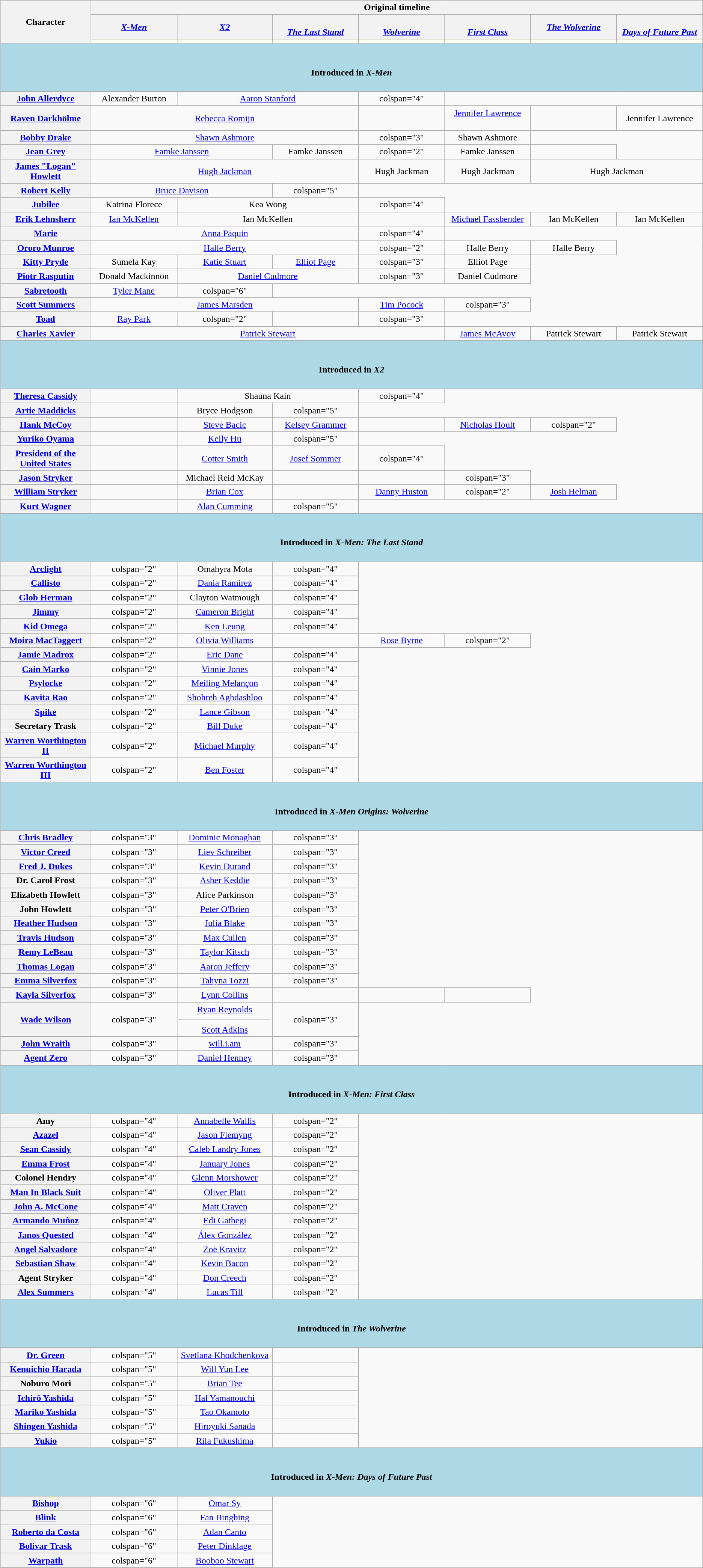<table class="wikitable" style="text-align:center;">
<tr>
<th rowspan="3" width="7%">Character</th>
<th colspan="7" align="center">Original timeline</th>
</tr>
<tr>
<th align="center" width="7%"><em><a href='#'>X-Men</a></em></th>
<th align="center" width="7%"><em><a href='#'>X2</a></em></th>
<th align="center" width="7%"><em><a href='#'><br>The Last Stand</a></em></th>
<th align="center" width="7%"><em><a href='#'><br>Wolverine</a></em></th>
<th align="center" width="7%"><em><a href='#'><br>First Class</a></em></th>
<th align="center" width="7%"><em><a href='#'>The Wolverine</a></em></th>
<th align="center" width="7%"><em><a href='#'><br>Days of Future Past</a></em></th>
</tr>
<tr>
<th style="background:ivory;"></th>
<th style="background:ivory;"></th>
<th style="background:ivory;"></th>
<th style="background:ivory;"></th>
<th style="background:ivory;"></th>
<th style="background:ivory;"></th>
<th style="background:ivory;"></th>
</tr>
<tr>
<th colspan="8" style="background:lightblue;"><br><h4>Introduced in <em>X-Men</em></h4></th>
</tr>
<tr>
<th scope="row"><a href='#'>John Allerdyce<br></a></th>
<td>Alexander Burton</td>
<td colspan="2"><a href='#'>Aaron Stanford</a></td>
<td>colspan="4" </td>
</tr>
<tr>
<th scope="row"><a href='#'>Raven Darkhölme<br></a></th>
<td colspan="3"><a href='#'>Rebecca Romijn</a></td>
<td></td>
<td><a href='#'>Jennifer Lawrence</a><br><br></td>
<td></td>
<td>Jennifer Lawrence</td>
</tr>
<tr>
<th scope="row"><a href='#'>Bobby Drake<br></a></th>
<td colspan="3"><a href='#'>Shawn Ashmore</a></td>
<td>colspan="3" </td>
<td>Shawn Ashmore</td>
</tr>
<tr>
<th scope="row"><a href='#'>Jean Grey</a></th>
<td colspan="2"><a href='#'>Famke Janssen</a></td>
<td>Famke Janssen<br></td>
<td>colspan="2" </td>
<td>Famke Janssen</td>
<td></td>
</tr>
<tr>
<th scope="row"><a href='#'>James "Logan" Howlett<br></a></th>
<td colspan="3"><a href='#'>Hugh Jackman</a></td>
<td>Hugh Jackman<br></td>
<td>Hugh Jackman</td>
<td colspan="2">Hugh Jackman</td>
</tr>
<tr>
<th scope="row"><a href='#'>Robert Kelly</a></th>
<td colspan="2"><a href='#'>Bruce Davison</a></td>
<td>colspan="5" </td>
</tr>
<tr>
<th scope="row"><a href='#'>Jubilee</a></th>
<td>Katrina Florece</td>
<td colspan="2">Kea Wong</td>
<td>colspan="4" </td>
</tr>
<tr>
<th scope="row"><a href='#'>Erik Lehnsherr<br></a></th>
<td><a href='#'>Ian McKellen</a><br></td>
<td colspan="2">Ian McKellen</td>
<td></td>
<td><a href='#'>Michael Fassbender</a><br></td>
<td>Ian McKellen</td>
<td>Ian McKellen</td>
</tr>
<tr>
<th scope="row"><a href='#'>Marie<br></a></th>
<td colspan="3"><a href='#'>Anna Paquin</a></td>
<td>colspan="4" </td>
</tr>
<tr>
<th scope="row"><a href='#'>Ororo Munroe<br></a></th>
<td colspan="3"><a href='#'>Halle Berry</a></td>
<td>colspan="2" </td>
<td>Halle Berry</td>
<td>Halle Berry</td>
</tr>
<tr>
<th scope="row"><a href='#'>Kitty Pryde</a></th>
<td>Sumela Kay</td>
<td><a href='#'>Katie Stuart</a></td>
<td><a href='#'>Elliot Page</a></td>
<td>colspan="3" </td>
<td>Elliot Page</td>
</tr>
<tr>
<th scope="row"><a href='#'>Piotr Rasputin<br></a></th>
<td>Donald Mackinnon</td>
<td colspan="2"><a href='#'>Daniel Cudmore</a></td>
<td>colspan="3" </td>
<td>Daniel Cudmore</td>
</tr>
<tr>
<th scope="row"><a href='#'>Sabretooth</a></th>
<td><a href='#'>Tyler Mane</a></td>
<td>colspan="6" </td>
</tr>
<tr>
<th scope="row"><a href='#'>Scott Summers<br></a></th>
<td colspan="3"><a href='#'>James Marsden</a></td>
<td><a href='#'>Tim Pocock</a></td>
<td>colspan="3" </td>
</tr>
<tr>
<th scope="row"><a href='#'>Toad</a></th>
<td><a href='#'>Ray Park</a></td>
<td>colspan="2" </td>
<td></td>
<td>colspan="3" </td>
</tr>
<tr>
<th scope="row"><a href='#'>Charles Xavier<br></a></th>
<td colspan="4"><a href='#'>Patrick Stewart</a></td>
<td><a href='#'>James McAvoy</a><br></td>
<td>Patrick Stewart</td>
<td>Patrick Stewart</td>
</tr>
<tr>
<th colspan="8" style="background:lightblue;"><br><h4>Introduced in <em>X2</em></h4></th>
</tr>
<tr>
<th scope="row"><a href='#'>Theresa Cassidy<br></a></th>
<td></td>
<td colspan="2">Shauna Kain</td>
<td>colspan="4" </td>
</tr>
<tr>
<th scope="row"><a href='#'>Artie Maddicks</a></th>
<td></td>
<td>Bryce Hodgson</td>
<td>colspan="5" </td>
</tr>
<tr>
<th scope="row"><a href='#'>Hank McCoy<br></a></th>
<td></td>
<td><a href='#'>Steve Bacic</a></td>
<td><a href='#'>Kelsey Grammer</a></td>
<td></td>
<td><a href='#'>Nicholas Hoult</a></td>
<td>colspan="2" </td>
</tr>
<tr>
<th scope="row"><a href='#'>Yuriko Oyama<br></a></th>
<td></td>
<td><a href='#'>Kelly Hu</a></td>
<td>colspan="5" </td>
</tr>
<tr>
<th scope="row"><a href='#'>President of the United States</a></th>
<td></td>
<td><a href='#'>Cotter Smith</a></td>
<td><a href='#'>Josef Sommer</a></td>
<td>colspan="4" </td>
</tr>
<tr>
<th scope="row"><a href='#'>Jason Stryker<br></a></th>
<td></td>
<td>Michael Reid McKay</td>
<td></td>
<td></td>
<td>colspan="3" </td>
</tr>
<tr>
<th scope="row"><a href='#'>William Stryker</a></th>
<td></td>
<td><a href='#'>Brian Cox</a></td>
<td></td>
<td><a href='#'>Danny Huston</a></td>
<td>colspan="2" </td>
<td><a href='#'>Josh Helman</a></td>
</tr>
<tr>
<th scope="row"><a href='#'>Kurt Wagner<br></a></th>
<td></td>
<td><a href='#'>Alan Cumming</a></td>
<td>colspan="5" </td>
</tr>
<tr>
<th colspan="8" style="background:lightblue;"><br><h4>Introduced in <em>X-Men: The Last Stand</em></h4></th>
</tr>
<tr>
<th scope="row"><a href='#'>Arclight</a></th>
<td>colspan="2" </td>
<td>Omahyra Mota</td>
<td>colspan="4" </td>
</tr>
<tr>
<th scope="row"><a href='#'>Callisto</a></th>
<td>colspan="2" </td>
<td><a href='#'>Dania Ramirez</a></td>
<td>colspan="4" </td>
</tr>
<tr>
<th scope="row"><a href='#'>Glob Herman</a></th>
<td>colspan="2" </td>
<td>Clayton Watmough</td>
<td>colspan="4" </td>
</tr>
<tr>
<th scope="row"><a href='#'>Jimmy<br></a></th>
<td>colspan="2" </td>
<td><a href='#'>Cameron Bright</a></td>
<td>colspan="4" </td>
</tr>
<tr>
<th scope="row"><a href='#'>Kid Omega</a></th>
<td>colspan="2" </td>
<td><a href='#'>Ken Leung</a></td>
<td>colspan="4" </td>
</tr>
<tr>
<th scope="row"><a href='#'>Moira MacTaggert</a></th>
<td>colspan="2" </td>
<td><a href='#'>Olivia Williams</a></td>
<td></td>
<td><a href='#'>Rose Byrne</a></td>
<td>colspan="2" </td>
</tr>
<tr>
<th scope="row"><a href='#'>Jamie Madrox<br></a></th>
<td>colspan="2" </td>
<td><a href='#'>Eric Dane</a></td>
<td>colspan="4" </td>
</tr>
<tr>
<th scope="row"><a href='#'>Cain Marko<br></a></th>
<td>colspan="2" </td>
<td><a href='#'>Vinnie Jones</a></td>
<td>colspan="4" </td>
</tr>
<tr>
<th scope="row"><a href='#'>Psylocke</a></th>
<td>colspan="2" </td>
<td><a href='#'>Meiling Melançon</a></td>
<td>colspan="4" </td>
</tr>
<tr>
<th scope="row"><a href='#'>Kavita Rao</a></th>
<td>colspan="2" </td>
<td><a href='#'>Shohreh Aghdashloo</a></td>
<td>colspan="4" </td>
</tr>
<tr>
<th scope="row"><a href='#'>Spike</a></th>
<td>colspan="2" </td>
<td><a href='#'>Lance Gibson</a></td>
<td>colspan="4" </td>
</tr>
<tr>
<th scope="row">Secretary Trask</th>
<td>colspan="2" </td>
<td><a href='#'>Bill Duke</a></td>
<td>colspan="4" </td>
</tr>
<tr>
<th scope="row"><a href='#'>Warren Worthington II</a></th>
<td>colspan="2" </td>
<td><a href='#'>Michael Murphy</a></td>
<td>colspan="4" </td>
</tr>
<tr>
<th scope="row"><a href='#'>Warren Worthington III</a></th>
<td>colspan="2" </td>
<td><a href='#'>Ben Foster</a><br></td>
<td>colspan="4" </td>
</tr>
<tr>
<th colspan="8" style="background:lightblue;"><br><h4>Introduced in <em>X-Men Origins: Wolverine</em></h4></th>
</tr>
<tr>
<th scope="row"><a href='#'>Chris Bradley</a></th>
<td>colspan="3" </td>
<td><a href='#'>Dominic Monaghan</a></td>
<td>colspan="3" </td>
</tr>
<tr>
<th scope="row"><a href='#'>Victor Creed</a></th>
<td>colspan="3" </td>
<td><a href='#'>Liev Schreiber</a><br></td>
<td>colspan="3" </td>
</tr>
<tr>
<th scope="row"><a href='#'>Fred J. Dukes</a></th>
<td>colspan="3" </td>
<td><a href='#'>Kevin Durand</a></td>
<td>colspan="3" </td>
</tr>
<tr>
<th scope="row">Dr. Carol Frost</th>
<td>colspan="3" </td>
<td><a href='#'>Asher Keddie</a></td>
<td>colspan="3" </td>
</tr>
<tr>
<th scope="row">Elizabeth Howlett</th>
<td>colspan="3" </td>
<td>Alice Parkinson</td>
<td>colspan="3" </td>
</tr>
<tr>
<th scope="row">John Howlett</th>
<td>colspan="3" </td>
<td><a href='#'>Peter O'Brien</a></td>
<td>colspan="3" </td>
</tr>
<tr>
<th scope="row"><a href='#'>Heather Hudson</a></th>
<td>colspan="3" </td>
<td><a href='#'>Julia Blake</a></td>
<td>colspan="3" </td>
</tr>
<tr>
<th scope="row"><a href='#'>Travis Hudson</a></th>
<td>colspan="3" </td>
<td><a href='#'>Max Cullen</a></td>
<td>colspan="3" </td>
</tr>
<tr>
<th scope="row"><a href='#'>Remy LeBeau<br></a></th>
<td>colspan="3" </td>
<td><a href='#'>Taylor Kitsch</a></td>
<td>colspan="3" </td>
</tr>
<tr>
<th scope="row"><a href='#'>Thomas Logan</a></th>
<td>colspan="3" </td>
<td><a href='#'>Aaron Jeffery</a></td>
<td>colspan="3" </td>
</tr>
<tr>
<th scope="row"><a href='#'>Emma Silverfox</a></th>
<td>colspan="3" </td>
<td><a href='#'>Tahyna Tozzi</a></td>
<td>colspan="3" </td>
</tr>
<tr>
<th scope="row"><a href='#'>Kayla Silverfox</a></th>
<td>colspan="3" </td>
<td><a href='#'>Lynn Collins</a></td>
<td></td>
<td></td>
<td></td>
</tr>
<tr>
<th scope="row"><a href='#'>Wade Wilson<br></a></th>
<td>colspan="3" </td>
<td><a href='#'>Ryan Reynolds</a><hr><a href='#'>Scott Adkins</a></td>
<td>colspan="3" </td>
</tr>
<tr>
<th scope="row"><a href='#'>John Wraith</a></th>
<td>colspan="3" </td>
<td><a href='#'>will.i.am</a></td>
<td>colspan="3" </td>
</tr>
<tr>
<th scope="row"><a href='#'>Agent Zero</a></th>
<td>colspan="3" </td>
<td><a href='#'>Daniel Henney</a></td>
<td>colspan="3" </td>
</tr>
<tr>
<th colspan="8" style="background:lightblue;"><br><h4>Introduced in <em>X-Men: First Class</em></h4></th>
</tr>
<tr>
<th scope="row">Amy</th>
<td>colspan="4" </td>
<td><a href='#'>Annabelle Wallis</a></td>
<td>colspan="2" </td>
</tr>
<tr>
<th scope="row"><a href='#'>Azazel</a></th>
<td>colspan="4" </td>
<td><a href='#'>Jason Flemyng</a></td>
<td>colspan="2" </td>
</tr>
<tr>
<th scope="row"><a href='#'>Sean Cassidy<br></a></th>
<td>colspan="4" </td>
<td><a href='#'>Caleb Landry Jones</a></td>
<td>colspan="2" </td>
</tr>
<tr>
<th scope="row"><a href='#'>Emma Frost</a></th>
<td>colspan="4" </td>
<td><a href='#'>January Jones</a></td>
<td>colspan="2" </td>
</tr>
<tr>
<th scope="row">Colonel Hendry</th>
<td>colspan="4" </td>
<td><a href='#'>Glenn Morshower</a></td>
<td>colspan="2" </td>
</tr>
<tr>
<th scope="row"><a href='#'>Man In Black Suit</a></th>
<td>colspan="4" </td>
<td><a href='#'>Oliver Platt</a></td>
<td>colspan="2" </td>
</tr>
<tr>
<th scope="row"><a href='#'>John A. McCone</a></th>
<td>colspan="4" </td>
<td><a href='#'>Matt Craven</a></td>
<td>colspan="2" </td>
</tr>
<tr>
<th scope="row"><a href='#'>Armando Muñoz<br></a></th>
<td>colspan="4" </td>
<td><a href='#'>Edi Gathegi</a></td>
<td>colspan="2" </td>
</tr>
<tr>
<th scope="row"><a href='#'>Janos Quested<br></a></th>
<td>colspan="4" </td>
<td><a href='#'>Álex González</a></td>
<td>colspan="2" </td>
</tr>
<tr>
<th scope="row"><a href='#'>Angel Salvadore</a></th>
<td>colspan="4" </td>
<td><a href='#'>Zoë Kravitz</a></td>
<td>colspan="2" </td>
</tr>
<tr>
<th scope="row"><a href='#'>Sebastian Shaw</a></th>
<td>colspan="4" </td>
<td><a href='#'>Kevin Bacon</a></td>
<td>colspan="2" </td>
</tr>
<tr>
<th scope="row">Agent Stryker</th>
<td>colspan="4" </td>
<td><a href='#'>Don Creech</a></td>
<td>colspan="2" </td>
</tr>
<tr>
<th scope="row"><a href='#'>Alex Summers<br></a></th>
<td>colspan="4" </td>
<td><a href='#'>Lucas Till</a></td>
<td>colspan="2" </td>
</tr>
<tr>
<th colspan="8" style="background:lightblue;"><br><h4>Introduced in <em>The Wolverine</em></h4></th>
</tr>
<tr>
<th scope="row"><a href='#'>Dr. Green<br></a></th>
<td>colspan="5" </td>
<td><a href='#'>Svetlana Khodchenkova</a></td>
<td></td>
</tr>
<tr>
<th scope="row"><a href='#'>Kenuichio Harada</a></th>
<td>colspan="5" </td>
<td><a href='#'>Will Yun Lee</a></td>
<td></td>
</tr>
<tr>
<th scope="row">Noburo Mori</th>
<td>colspan="5" </td>
<td><a href='#'>Brian Tee</a></td>
<td></td>
</tr>
<tr>
<th scope="row"><a href='#'>Ichirō Yashida<br></a></th>
<td>colspan="5" </td>
<td><a href='#'>Hal Yamanouchi</a><br></td>
<td></td>
</tr>
<tr>
<th scope="row"><a href='#'>Mariko Yashida</a></th>
<td>colspan="5" </td>
<td><a href='#'>Tao Okamoto</a></td>
<td></td>
</tr>
<tr>
<th scope="row"><a href='#'>Shingen Yashida</a></th>
<td>colspan="5" </td>
<td><a href='#'>Hiroyuki Sanada</a></td>
<td></td>
</tr>
<tr>
<th scope="row"><a href='#'>Yukio</a></th>
<td>colspan="5" </td>
<td><a href='#'>Rila Fukushima</a></td>
<td></td>
</tr>
<tr>
<th colspan="8" style="background:lightblue;"><br><h4>Introduced in <em>X-Men: Days of Future Past</em></h4></th>
</tr>
<tr>
<th scope="row"><a href='#'>Bishop</a></th>
<td>colspan="6" </td>
<td><a href='#'>Omar Sy</a></td>
</tr>
<tr>
<th scope="row"><a href='#'>Blink</a></th>
<td>colspan="6" </td>
<td><a href='#'>Fan Bingbing</a></td>
</tr>
<tr>
<th scope="row"><a href='#'>Roberto da Costa<br></a></th>
<td>colspan="6" </td>
<td><a href='#'>Adan Canto</a></td>
</tr>
<tr>
<th scope="row"><a href='#'>Bolivar Trask</a></th>
<td>colspan="6" </td>
<td><a href='#'>Peter Dinklage</a></td>
</tr>
<tr>
<th scope="row"><a href='#'>Warpath</a></th>
<td>colspan="6" </td>
<td><a href='#'>Booboo Stewart</a></td>
</tr>
<tr>
</tr>
</table>
